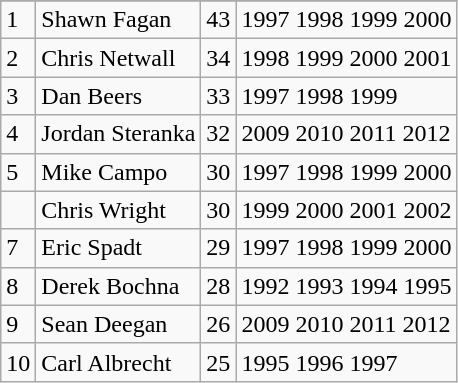<table class="wikitable">
<tr>
</tr>
<tr>
<td>1</td>
<td>Shawn Fagan</td>
<td>43</td>
<td>1997 1998 1999 2000</td>
</tr>
<tr>
<td>2</td>
<td>Chris Netwall</td>
<td>34</td>
<td>1998 1999 2000 2001</td>
</tr>
<tr>
<td>3</td>
<td>Dan Beers</td>
<td>33</td>
<td>1997 1998 1999</td>
</tr>
<tr>
<td>4</td>
<td>Jordan Steranka</td>
<td>32</td>
<td>2009 2010 2011 2012</td>
</tr>
<tr>
<td>5</td>
<td>Mike Campo</td>
<td>30</td>
<td>1997 1998 1999 2000</td>
</tr>
<tr>
<td></td>
<td>Chris Wright</td>
<td>30</td>
<td>1999 2000 2001 2002</td>
</tr>
<tr>
<td>7</td>
<td>Eric Spadt</td>
<td>29</td>
<td>1997 1998 1999 2000</td>
</tr>
<tr>
<td>8</td>
<td>Derek Bochna</td>
<td>28</td>
<td>1992 1993 1994 1995</td>
</tr>
<tr>
<td>9</td>
<td>Sean Deegan</td>
<td>26</td>
<td>2009 2010 2011 2012</td>
</tr>
<tr>
<td>10</td>
<td>Carl Albrecht</td>
<td>25</td>
<td>1995 1996 1997</td>
</tr>
</table>
